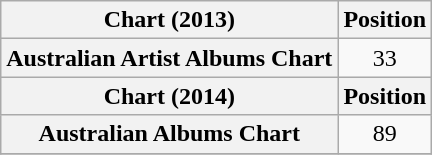<table class="wikitable sortable plainrowheaders" style="text-align:center">
<tr>
<th scope="col">Chart (2013)</th>
<th scope="col">Position</th>
</tr>
<tr>
<th scope="row">Australian Artist Albums Chart</th>
<td>33</td>
</tr>
<tr>
<th scope="col">Chart (2014)</th>
<th scope="col">Position</th>
</tr>
<tr>
<th scope="row">Australian Albums Chart</th>
<td>89</td>
</tr>
<tr>
</tr>
</table>
